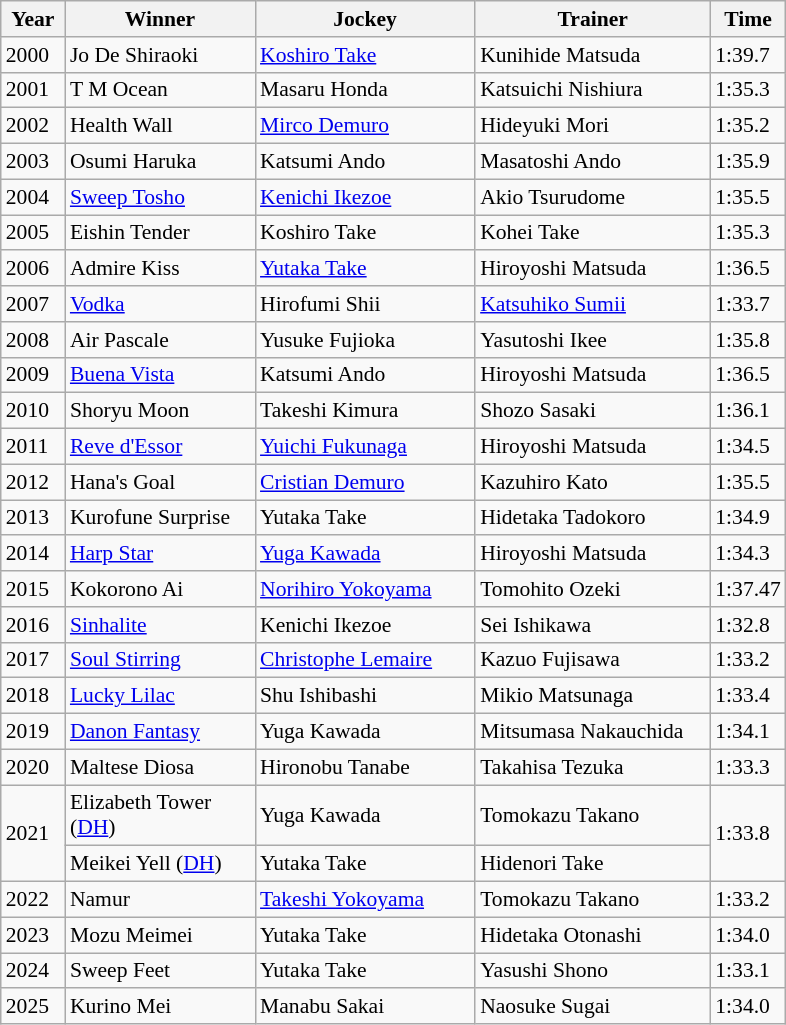<table class="wikitable sortable" style="font-size:90%">
<tr>
<th width="36">Year<br></th>
<th width="120">Winner<br></th>
<th width="140">Jockey<br></th>
<th width="150">Trainer<br></th>
<th>Time<br></th>
</tr>
<tr>
<td>2000</td>
<td>Jo De Shiraoki</td>
<td><a href='#'>Koshiro Take</a></td>
<td>Kunihide Matsuda</td>
<td>1:39.7</td>
</tr>
<tr>
<td>2001</td>
<td>T M Ocean</td>
<td>Masaru Honda</td>
<td>Katsuichi Nishiura</td>
<td>1:35.3</td>
</tr>
<tr>
<td>2002</td>
<td>Health Wall</td>
<td><a href='#'>Mirco Demuro</a></td>
<td>Hideyuki Mori</td>
<td>1:35.2</td>
</tr>
<tr>
<td>2003</td>
<td>Osumi Haruka</td>
<td>Katsumi Ando</td>
<td>Masatoshi Ando</td>
<td>1:35.9</td>
</tr>
<tr>
<td>2004</td>
<td><a href='#'>Sweep Tosho</a></td>
<td><a href='#'>Kenichi Ikezoe</a></td>
<td>Akio Tsurudome</td>
<td>1:35.5</td>
</tr>
<tr>
<td>2005</td>
<td>Eishin Tender</td>
<td>Koshiro Take</td>
<td>Kohei Take</td>
<td>1:35.3</td>
</tr>
<tr>
<td>2006</td>
<td>Admire Kiss</td>
<td><a href='#'>Yutaka Take</a></td>
<td>Hiroyoshi Matsuda</td>
<td>1:36.5</td>
</tr>
<tr>
<td>2007</td>
<td><a href='#'>Vodka</a></td>
<td>Hirofumi Shii</td>
<td><a href='#'>Katsuhiko Sumii</a></td>
<td>1:33.7</td>
</tr>
<tr>
<td>2008</td>
<td>Air Pascale</td>
<td>Yusuke Fujioka</td>
<td>Yasutoshi Ikee</td>
<td>1:35.8</td>
</tr>
<tr>
<td>2009</td>
<td><a href='#'>Buena Vista</a></td>
<td>Katsumi Ando</td>
<td>Hiroyoshi Matsuda</td>
<td>1:36.5</td>
</tr>
<tr>
<td>2010</td>
<td>Shoryu Moon</td>
<td>Takeshi Kimura</td>
<td>Shozo Sasaki</td>
<td>1:36.1</td>
</tr>
<tr>
<td>2011</td>
<td><a href='#'>Reve d'Essor</a></td>
<td><a href='#'>Yuichi Fukunaga</a></td>
<td>Hiroyoshi Matsuda</td>
<td>1:34.5</td>
</tr>
<tr>
<td>2012</td>
<td>Hana's Goal</td>
<td><a href='#'>Cristian Demuro</a></td>
<td>Kazuhiro Kato</td>
<td>1:35.5</td>
</tr>
<tr>
<td>2013</td>
<td>Kurofune Surprise</td>
<td>Yutaka Take</td>
<td>Hidetaka Tadokoro</td>
<td>1:34.9</td>
</tr>
<tr>
<td>2014</td>
<td><a href='#'>Harp Star</a></td>
<td><a href='#'>Yuga Kawada</a></td>
<td>Hiroyoshi Matsuda</td>
<td>1:34.3</td>
</tr>
<tr>
<td>2015</td>
<td>Kokorono Ai</td>
<td><a href='#'>Norihiro Yokoyama</a></td>
<td>Tomohito Ozeki</td>
<td>1:37.47</td>
</tr>
<tr>
<td>2016</td>
<td><a href='#'>Sinhalite</a></td>
<td>Kenichi Ikezoe</td>
<td>Sei Ishikawa</td>
<td>1:32.8</td>
</tr>
<tr>
<td>2017</td>
<td><a href='#'>Soul Stirring</a></td>
<td><a href='#'>Christophe Lemaire</a></td>
<td>Kazuo Fujisawa</td>
<td>1:33.2</td>
</tr>
<tr>
<td>2018</td>
<td><a href='#'>Lucky Lilac</a></td>
<td>Shu Ishibashi</td>
<td>Mikio Matsunaga</td>
<td>1:33.4</td>
</tr>
<tr>
<td>2019</td>
<td><a href='#'>Danon Fantasy</a></td>
<td>Yuga Kawada</td>
<td>Mitsumasa Nakauchida</td>
<td>1:34.1</td>
</tr>
<tr>
<td>2020</td>
<td>Maltese Diosa</td>
<td>Hironobu Tanabe</td>
<td>Takahisa Tezuka</td>
<td>1:33.3</td>
</tr>
<tr>
<td rowspan="2">2021</td>
<td>Elizabeth Tower (<a href='#'>DH</a>)</td>
<td>Yuga Kawada</td>
<td>Tomokazu Takano</td>
<td rowspan="2">1:33.8</td>
</tr>
<tr>
<td>Meikei Yell (<a href='#'>DH</a>)</td>
<td>Yutaka Take</td>
<td>Hidenori Take</td>
</tr>
<tr>
<td>2022</td>
<td>Namur</td>
<td><a href='#'>Takeshi Yokoyama</a></td>
<td>Tomokazu Takano</td>
<td>1:33.2</td>
</tr>
<tr>
<td>2023</td>
<td>Mozu Meimei</td>
<td>Yutaka Take</td>
<td>Hidetaka Otonashi</td>
<td>1:34.0</td>
</tr>
<tr>
<td>2024</td>
<td>Sweep Feet</td>
<td>Yutaka Take</td>
<td>Yasushi Shono</td>
<td>1:33.1</td>
</tr>
<tr>
<td>2025</td>
<td>Kurino Mei</td>
<td>Manabu Sakai</td>
<td>Naosuke Sugai</td>
<td>1:34.0</td>
</tr>
</table>
